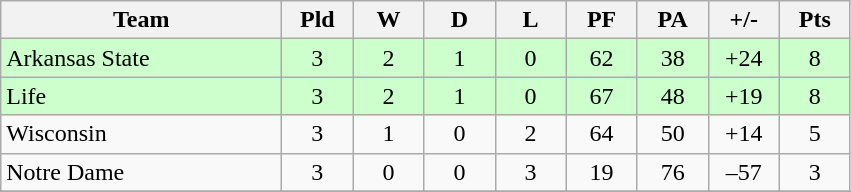<table class="wikitable" style="text-align: center;">
<tr>
<th width="180">Team</th>
<th width="40">Pld</th>
<th width="40">W</th>
<th width="40">D</th>
<th width="40">L</th>
<th width="40">PF</th>
<th width="40">PA</th>
<th width="40">+/-</th>
<th width="40">Pts</th>
</tr>
<tr bgcolor=#ccffcc>
<td align="left">Arkansas State</td>
<td>3</td>
<td>2</td>
<td>1</td>
<td>0</td>
<td>62</td>
<td>38</td>
<td>+24</td>
<td>8</td>
</tr>
<tr bgcolor=#ccffcc>
<td align="left">Life</td>
<td>3</td>
<td>2</td>
<td>1</td>
<td>0</td>
<td>67</td>
<td>48</td>
<td>+19</td>
<td>8</td>
</tr>
<tr>
<td align="left">Wisconsin</td>
<td>3</td>
<td>1</td>
<td>0</td>
<td>2</td>
<td>64</td>
<td>50</td>
<td>+14</td>
<td>5</td>
</tr>
<tr>
<td align="left">Notre Dame</td>
<td>3</td>
<td>0</td>
<td>0</td>
<td>3</td>
<td>19</td>
<td>76</td>
<td>–57</td>
<td>3</td>
</tr>
<tr>
</tr>
</table>
